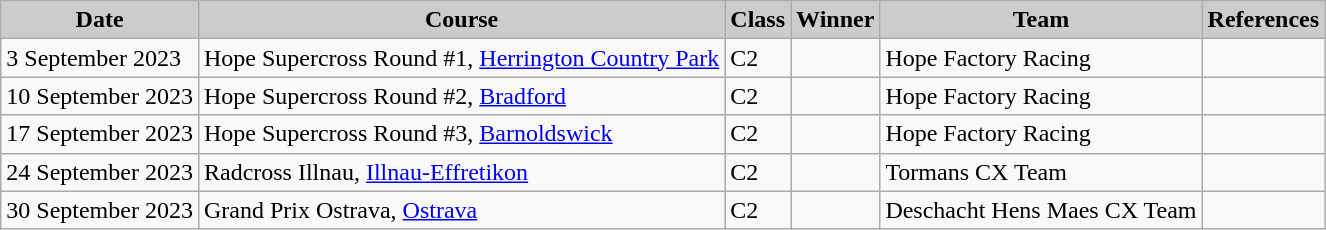<table class="wikitable sortable alternance ">
<tr>
<th scope="col" style="background-color:#CCCCCC;">Date</th>
<th scope="col" style="background-color:#CCCCCC;">Course</th>
<th scope="col" style="background-color:#CCCCCC;">Class</th>
<th scope="col" style="background-color:#CCCCCC;">Winner</th>
<th scope="col" style="background-color:#CCCCCC;">Team</th>
<th scope="col" style="background-color:#CCCCCC;">References</th>
</tr>
<tr>
<td>3 September 2023</td>
<td> Hope Supercross Round #1, <a href='#'>Herrington Country Park</a></td>
<td>C2</td>
<td></td>
<td>Hope Factory Racing</td>
<td></td>
</tr>
<tr>
<td>10 September 2023</td>
<td> Hope Supercross Round #2, <a href='#'>Bradford</a></td>
<td>C2</td>
<td></td>
<td>Hope Factory Racing</td>
<td></td>
</tr>
<tr>
<td>17 September 2023</td>
<td> Hope Supercross Round #3, <a href='#'>Barnoldswick</a></td>
<td>C2</td>
<td></td>
<td>Hope Factory Racing</td>
<td></td>
</tr>
<tr>
<td>24 September 2023</td>
<td> Radcross Illnau, <a href='#'>Illnau-Effretikon</a></td>
<td>C2</td>
<td></td>
<td>Tormans CX Team</td>
<td></td>
</tr>
<tr>
<td>30 September 2023</td>
<td> Grand Prix Ostrava, <a href='#'>Ostrava</a></td>
<td>C2</td>
<td></td>
<td>Deschacht Hens Maes CX Team</td>
<td></td>
</tr>
</table>
